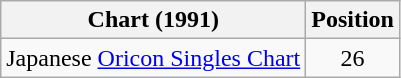<table class="wikitable">
<tr>
<th>Chart (1991)</th>
<th>Position</th>
</tr>
<tr>
<td>Japanese <a href='#'>Oricon Singles Chart</a></td>
<td align="center">26</td>
</tr>
</table>
